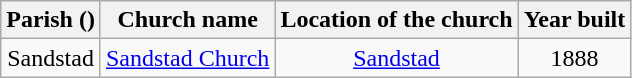<table class="wikitable" style="text-align:center">
<tr>
<th>Parish ()</th>
<th>Church name</th>
<th>Location of the church</th>
<th>Year built</th>
</tr>
<tr>
<td rowspan="1">Sandstad</td>
<td><a href='#'>Sandstad Church</a></td>
<td><a href='#'>Sandstad</a></td>
<td>1888</td>
</tr>
</table>
